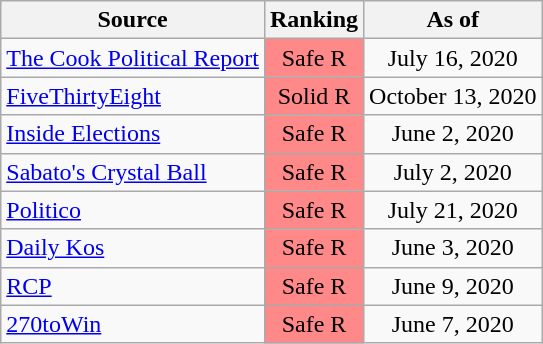<table class="wikitable" style="text-align:center">
<tr>
<th>Source</th>
<th>Ranking</th>
<th>As of</th>
</tr>
<tr>
<td align=left><a href='#'>The Cook Political Report</a></td>
<td style="background:#f88" data-sort-value=4>Safe R</td>
<td>July 16, 2020</td>
</tr>
<tr>
<td align=left><a href='#'>FiveThirtyEight</a></td>
<td style="background:#f88" data-sort-value=4>Solid R</td>
<td>October 13, 2020</td>
</tr>
<tr>
<td align=left><a href='#'>Inside Elections</a></td>
<td style="background:#f88" data-sort-value=4>Safe R</td>
<td>June 2, 2020</td>
</tr>
<tr>
<td align=left><a href='#'>Sabato's Crystal Ball</a></td>
<td style="background:#f88" data-sort-value=4>Safe R</td>
<td>July 2, 2020</td>
</tr>
<tr>
<td align=left><a href='#'>Politico</a></td>
<td style="background:#f88" data-sort-value=4>Safe R</td>
<td>July 21, 2020</td>
</tr>
<tr>
<td align=left><a href='#'>Daily Kos</a></td>
<td style="background:#f88" data-sort-value=4>Safe R</td>
<td>June 3, 2020</td>
</tr>
<tr>
<td align=left><a href='#'>RCP</a></td>
<td style="background:#f88" data-sort-value=4>Safe R</td>
<td>June 9, 2020</td>
</tr>
<tr>
<td align=left><a href='#'>270toWin</a></td>
<td style="background:#f88" data-sort-value=4>Safe R</td>
<td>June 7, 2020</td>
</tr>
</table>
